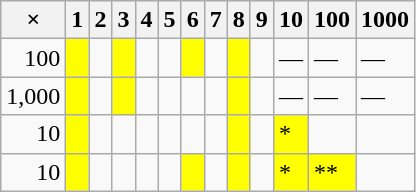<table class="wikitable">
<tr>
<th>×</th>
<th>1</th>
<th>2</th>
<th>3</th>
<th>4</th>
<th>5</th>
<th>6</th>
<th>7</th>
<th>8</th>
<th>9</th>
<th>10</th>
<th>100</th>
<th>1000</th>
</tr>
<tr>
<td align="right">100</td>
<td style="background: yellow"></td>
<td></td>
<td style="background: yellow"></td>
<td></td>
<td></td>
<td style="background: yellow"></td>
<td></td>
<td style="background: yellow"></td>
<td></td>
<td>—</td>
<td>—</td>
<td>—</td>
</tr>
<tr>
<td align="right">1,000</td>
<td style="background: yellow"></td>
<td></td>
<td style="background: yellow"></td>
<td></td>
<td></td>
<td></td>
<td></td>
<td style="background: yellow"></td>
<td></td>
<td>—</td>
<td>—</td>
<td>—</td>
</tr>
<tr>
<td align="right">10</td>
<td style="background: yellow"></td>
<td></td>
<td></td>
<td></td>
<td></td>
<td></td>
<td></td>
<td style="background: yellow"></td>
<td></td>
<td style="background: yellow">*</td>
<td></td>
<td></td>
</tr>
<tr>
<td align="right">10</td>
<td style="background: yellow"></td>
<td></td>
<td></td>
<td></td>
<td></td>
<td style="background: yellow"></td>
<td></td>
<td style="background: yellow"></td>
<td></td>
<td style="background: yellow">*</td>
<td style="background: yellow">**</td>
<td></td>
</tr>
</table>
